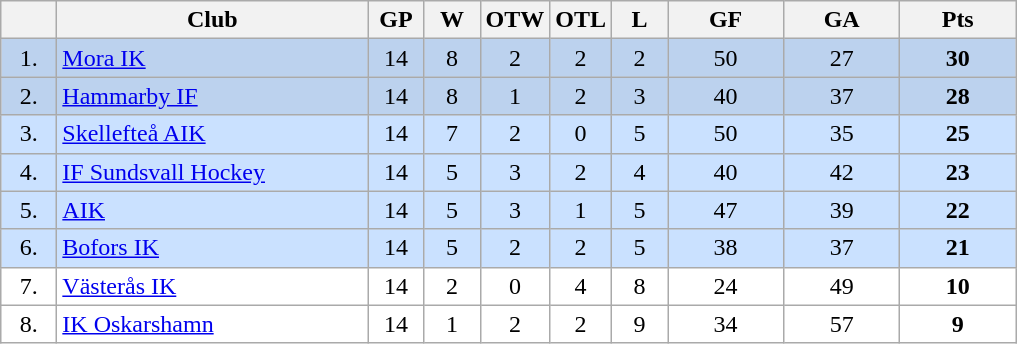<table class="wikitable">
<tr>
<th width="30"></th>
<th width="200">Club</th>
<th width="30">GP</th>
<th width="30">W</th>
<th width="30">OTW</th>
<th width="30">OTL</th>
<th width="30">L</th>
<th width="70">GF</th>
<th width="70">GA</th>
<th width="70">Pts</th>
</tr>
<tr bgcolor="#BCD2EE" align="center">
<td>1.</td>
<td align="left"><a href='#'>Mora IK</a></td>
<td>14</td>
<td>8</td>
<td>2</td>
<td>2</td>
<td>2</td>
<td>50</td>
<td>27</td>
<td><strong>30</strong></td>
</tr>
<tr bgcolor="#BCD2EE" align="center">
<td>2.</td>
<td align="left"><a href='#'>Hammarby IF</a></td>
<td>14</td>
<td>8</td>
<td>1</td>
<td>2</td>
<td>3</td>
<td>40</td>
<td>37</td>
<td><strong>28</strong></td>
</tr>
<tr bgcolor="#CAE1FF" align="center">
<td>3.</td>
<td align="left"><a href='#'>Skellefteå AIK</a></td>
<td>14</td>
<td>7</td>
<td>2</td>
<td>0</td>
<td>5</td>
<td>50</td>
<td>35</td>
<td><strong>25</strong></td>
</tr>
<tr bgcolor="#CAE1FF" align="center">
<td>4.</td>
<td align="left"><a href='#'>IF Sundsvall Hockey</a></td>
<td>14</td>
<td>5</td>
<td>3</td>
<td>2</td>
<td>4</td>
<td>40</td>
<td>42</td>
<td><strong>23</strong></td>
</tr>
<tr bgcolor="#CAE1FF" align="center">
<td>5.</td>
<td align="left"><a href='#'>AIK</a></td>
<td>14</td>
<td>5</td>
<td>3</td>
<td>1</td>
<td>5</td>
<td>47</td>
<td>39</td>
<td><strong>22</strong></td>
</tr>
<tr bgcolor="#CAE1FF" align="center">
<td>6.</td>
<td align="left"><a href='#'>Bofors IK</a></td>
<td>14</td>
<td>5</td>
<td>2</td>
<td>2</td>
<td>5</td>
<td>38</td>
<td>37</td>
<td><strong>21</strong></td>
</tr>
<tr bgcolor="#FFFFFF" align="center">
<td>7.</td>
<td align="left"><a href='#'>Västerås IK</a></td>
<td>14</td>
<td>2</td>
<td>0</td>
<td>4</td>
<td>8</td>
<td>24</td>
<td>49</td>
<td><strong>10</strong></td>
</tr>
<tr bgcolor="#FFFFFF" align="center">
<td>8.</td>
<td align="left"><a href='#'>IK Oskarshamn</a></td>
<td>14</td>
<td>1</td>
<td>2</td>
<td>2</td>
<td>9</td>
<td>34</td>
<td>57</td>
<td><strong>9</strong></td>
</tr>
</table>
